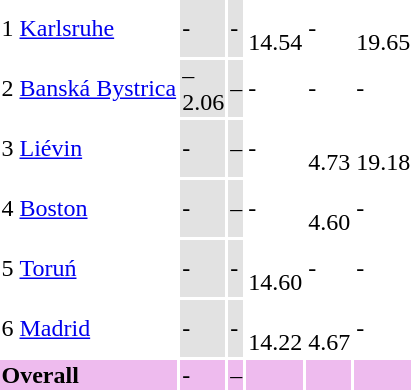<table>
<tr>
<td>1</td>
<td align=left><a href='#'>Karlsruhe</a></td>
<td bgcolor=#e2e2e2> -</td>
<td bgcolor=#e2e2e2> -</td>
<td> <br>14.54</td>
<td> -</td>
<td> <br>19.65</td>
</tr>
<tr>
<td>2</td>
<td align=left><a href='#'>Banská Bystrica</a></td>
<td bgcolor=#e2e2e2> – <br>2.06</td>
<td bgcolor=#e2e2e2> –</td>
<td> -</td>
<td> -</td>
<td> -</td>
</tr>
<tr>
<td>3</td>
<td align=left><a href='#'>Liévin</a></td>
<td bgcolor=#e2e2e2> -</td>
<td bgcolor=#e2e2e2> –</td>
<td> -</td>
<td> <br>4.73</td>
<td> <br>19.18</td>
</tr>
<tr>
<td>4</td>
<td align=left><a href='#'>Boston</a></td>
<td bgcolor=#e2e2e2> -</td>
<td bgcolor=#e2e2e2> –</td>
<td> -</td>
<td> <br>4.60</td>
<td> -</td>
</tr>
<tr>
<td>5</td>
<td align=left><a href='#'>Toruń</a></td>
<td bgcolor=#e2e2e2> -</td>
<td bgcolor=#e2e2e2> -</td>
<td> <br>14.60</td>
<td> -</td>
<td> -</td>
</tr>
<tr>
<td>6</td>
<td align=left><a href='#'>Madrid</a></td>
<td bgcolor=#e2e2e2> -</td>
<td bgcolor=#e2e2e2> -</td>
<td> <br>14.22</td>
<td> <br>4.67</td>
<td> -</td>
</tr>
<tr bgcolor=#eebbee>
<td colspan="2"><strong>Overall</strong></td>
<td> -</td>
<td> –</td>
<td> </td>
<td> </td>
<td> </td>
</tr>
</table>
